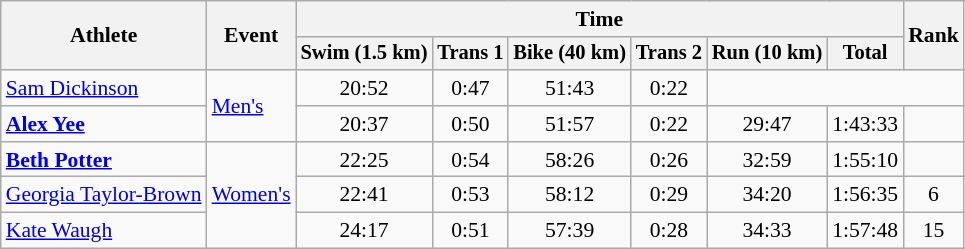<table class=wikitable style="font-size:90%;text-align:center">
<tr>
<th rowspan=2>Athlete</th>
<th rowspan=2>Event</th>
<th colspan=6>Time</th>
<th rowspan=2>Rank</th>
</tr>
<tr style="font-size:95%">
<th>Swim (1.5 km)</th>
<th>Trans 1</th>
<th>Bike (40 km)</th>
<th>Trans 2</th>
<th>Run (10 km)</th>
<th>Total</th>
</tr>
<tr>
<td align=left><a href='#'>Sam Dickinson</a></td>
<td rowspan="2" align="left"><a href='#'>Men's</a></td>
<td>20:52</td>
<td>0:47</td>
<td>51:43</td>
<td>0:22</td>
<td colspan=3></td>
</tr>
<tr>
<td align=left><strong><a href='#'>Alex Yee</a></strong></td>
<td>20:37</td>
<td>0:50</td>
<td>51:57</td>
<td>0:22</td>
<td>29:47</td>
<td>1:43:33</td>
<td></td>
</tr>
<tr>
<td align=left><strong><a href='#'>Beth Potter</a></strong></td>
<td rowspan="3" align="left"><a href='#'>Women's</a></td>
<td>22:25</td>
<td>0:54</td>
<td>58:26</td>
<td>0:26</td>
<td>32:59</td>
<td>1:55:10</td>
<td></td>
</tr>
<tr>
<td align=left><a href='#'>Georgia Taylor-Brown</a></td>
<td>22:41</td>
<td>0:53</td>
<td>58:12</td>
<td>0:29</td>
<td>34:20</td>
<td>1:56:35</td>
<td>6</td>
</tr>
<tr>
<td align=left><a href='#'>Kate Waugh</a></td>
<td>24:17</td>
<td>0:51</td>
<td>57:39</td>
<td>0:28</td>
<td>34:33</td>
<td>1:57:48</td>
<td>15</td>
</tr>
</table>
